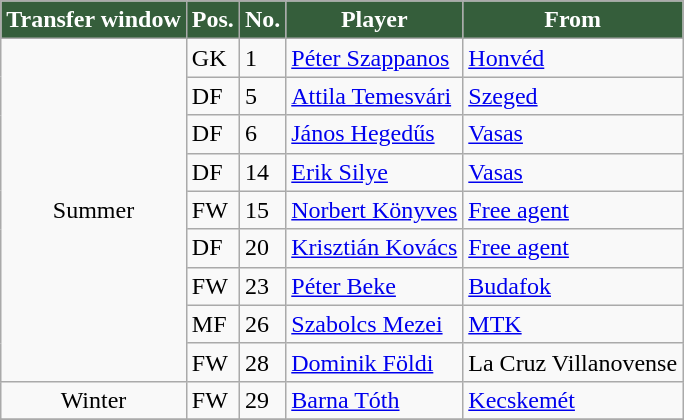<table class="wikitable plainrowheaders sortable">
<tr>
<th style="background-color:#355E3B;color:#FFFFFF">Transfer window</th>
<th style="background-color:#355E3B;color:#FFFFFF">Pos.</th>
<th style="background-color:#355E3B;color:#FFFFFF">No.</th>
<th style="background-color:#355E3B;color:#FFFFFF">Player</th>
<th style="background-color:#355E3B;color:#FFFFFF">From</th>
</tr>
<tr>
<td rowspan="9" style="text-align:center;">Summer</td>
<td style=text-aligncenter;>GK</td>
<td style=text-aligncenter;>1</td>
<td style=text-alignleft;> <a href='#'>Péter Szappanos</a></td>
<td style=text-alignleft;><a href='#'>Honvéd</a></td>
</tr>
<tr>
<td style=text-aligncenter;>DF</td>
<td style=text-aligncenter;>5</td>
<td style=text-alignleft;> <a href='#'>Attila Temesvári</a></td>
<td style=text-alignleft;><a href='#'>Szeged</a></td>
</tr>
<tr>
<td style=text-aligncenter;>DF</td>
<td style=text-aligncenter;>6</td>
<td style=text-alignleft;> <a href='#'>János Hegedűs</a></td>
<td style=text-alignleft;><a href='#'>Vasas</a></td>
</tr>
<tr>
<td style=text-aligncenter;>DF</td>
<td style=text-aligncenter;>14</td>
<td style=text-alignleft;> <a href='#'>Erik Silye</a></td>
<td style=text-alignleft;><a href='#'>Vasas</a></td>
</tr>
<tr>
<td style=text-aligncenter;>FW</td>
<td style=text-aligncenter;>15</td>
<td style=text-alignleft;> <a href='#'>Norbert Könyves</a></td>
<td style=text-alignleft;><a href='#'>Free agent</a></td>
</tr>
<tr>
<td style=text-aligncenter;>DF</td>
<td style=text-aligncenter;>20</td>
<td style=text-alignleft;> <a href='#'>Krisztián Kovács</a></td>
<td style=text-alignleft;><a href='#'>Free agent</a></td>
</tr>
<tr>
<td style=text-aligncenter;>FW</td>
<td style=text-aligncenter;>23</td>
<td style=text-alignleft;> <a href='#'>Péter Beke</a></td>
<td style=text-alignleft;><a href='#'>Budafok</a></td>
</tr>
<tr>
<td style=text-aligncenter;>MF</td>
<td style=text-aligncenter;>26</td>
<td style=text-alignleft;> <a href='#'>Szabolcs Mezei</a></td>
<td style=text-alignleft;><a href='#'>MTK</a></td>
</tr>
<tr>
<td style=text-aligncenter;>FW</td>
<td style=text-aligncenter;>28</td>
<td style=text-alignleft;> <a href='#'>Dominik Földi</a></td>
<td style=text-alignleft;> La Cruz Villanovense</td>
</tr>
<tr>
<td style="text-align:center;">Winter</td>
<td style=text-aligncenter;>FW</td>
<td style=text-aligncenter;>29</td>
<td style=text-alignleft;> <a href='#'>Barna Tóth</a></td>
<td style=text-alignleft;><a href='#'>Kecskemét</a></td>
</tr>
<tr>
</tr>
</table>
